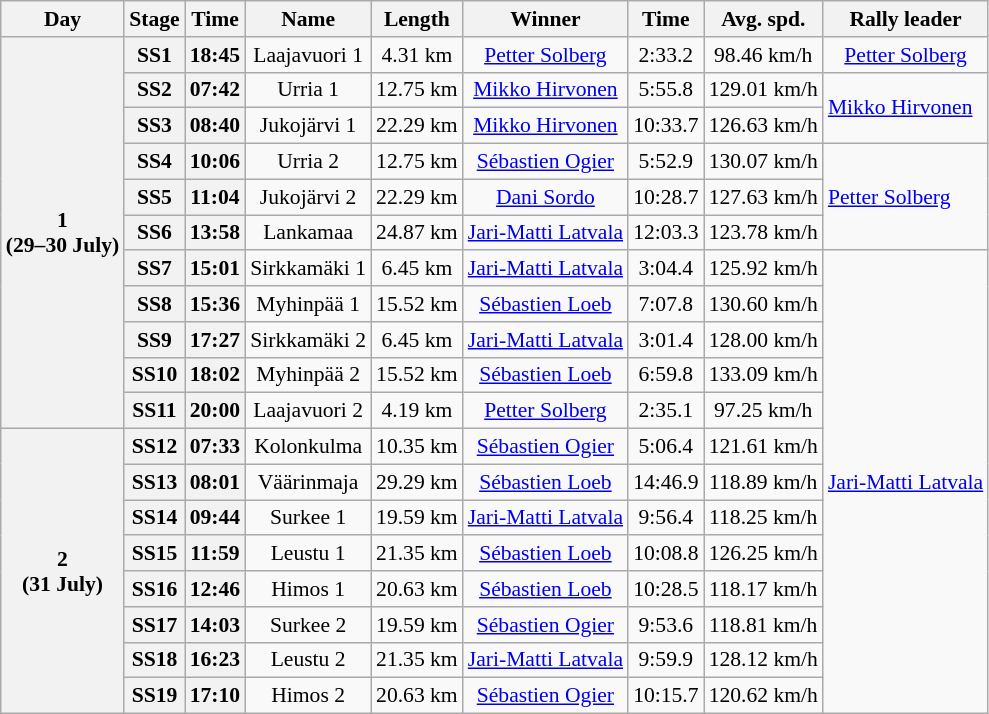<table class="wikitable" style="text-align: center; font-size: 90%; max-width: 950px;">
<tr>
<th>Day</th>
<th>Stage</th>
<th>Time</th>
<th>Name</th>
<th>Length</th>
<th>Winner</th>
<th>Time</th>
<th>Avg. spd.</th>
<th>Rally leader</th>
</tr>
<tr>
<th rowspan=11>1<br>(29–30 July)</th>
<th>SS1</th>
<th>18:45</th>
<td> Laajavuori 1</td>
<td>4.31 km</td>
<td>  <a href='#'>Petter Solberg</a></td>
<td>2:33.2</td>
<td>98.46 km/h</td>
<td>  <a href='#'>Petter Solberg</a></td>
</tr>
<tr>
<th>SS2</th>
<th>07:42</th>
<td> Urria 1</td>
<td>12.75 km</td>
<td>  <a href='#'>Mikko Hirvonen</a></td>
<td>5:55.8</td>
<td>129.01 km/h</td>
<td align=left rowspan=2> <a href='#'>Mikko Hirvonen</a></td>
</tr>
<tr>
<th>SS3</th>
<th>08:40</th>
<td> Jukojärvi 1</td>
<td>22.29 km</td>
<td>  <a href='#'>Mikko Hirvonen</a></td>
<td>10:33.7</td>
<td>126.63 km/h</td>
</tr>
<tr>
<th>SS4</th>
<th>10:06</th>
<td> Urria 2</td>
<td>12.75 km</td>
<td>  <a href='#'>Sébastien Ogier</a></td>
<td>5:52.9</td>
<td>130.07 km/h</td>
<td align=left rowspan=3> <a href='#'>Petter Solberg</a></td>
</tr>
<tr>
<th>SS5</th>
<th>11:04</th>
<td> Jukojärvi 2</td>
<td>22.29 km</td>
<td>  <a href='#'>Dani Sordo</a></td>
<td>10:28.7</td>
<td>127.63 km/h</td>
</tr>
<tr>
<th>SS6</th>
<th>13:58</th>
<td> Lankamaa</td>
<td>24.87 km</td>
<td>  <a href='#'>Jari-Matti Latvala</a></td>
<td>12:03.3</td>
<td>123.78 km/h</td>
</tr>
<tr>
<th>SS7</th>
<th>15:01</th>
<td> Sirkkamäki 1</td>
<td>6.45 km</td>
<td>  <a href='#'>Jari-Matti Latvala</a></td>
<td>3:04.4</td>
<td>125.92 km/h</td>
<td align=left rowspan=13> <a href='#'>Jari-Matti Latvala</a></td>
</tr>
<tr>
<th>SS8</th>
<th>15:36</th>
<td> Myhinpää 1</td>
<td>15.52 km</td>
<td>  <a href='#'>Sébastien Loeb</a></td>
<td>7:07.8</td>
<td>130.60 km/h</td>
</tr>
<tr>
<th>SS9</th>
<th>17:27</th>
<td> Sirkkamäki 2</td>
<td>6.45 km</td>
<td>  <a href='#'>Jari-Matti Latvala</a></td>
<td>3:01.4</td>
<td>128.00 km/h</td>
</tr>
<tr>
<th>SS10</th>
<th>18:02</th>
<td> Myhinpää 2</td>
<td>15.52 km</td>
<td>  <a href='#'>Sébastien Loeb</a></td>
<td>6:59.8</td>
<td>133.09 km/h</td>
</tr>
<tr>
<th>SS11</th>
<th>20:00</th>
<td> Laajavuori 2</td>
<td>4.19 km</td>
<td>  <a href='#'>Petter Solberg</a></td>
<td>2:35.1</td>
<td>97.25 km/h</td>
</tr>
<tr>
<th rowspan=8>2<br>(31 July)</th>
<th>SS12</th>
<th>07:33</th>
<td> Kolonkulma</td>
<td>10.35 km</td>
<td>  <a href='#'>Sébastien Ogier</a></td>
<td>5:06.4</td>
<td>121.61 km/h</td>
</tr>
<tr>
<th>SS13</th>
<th>08:01</th>
<td> Väärinmaja</td>
<td>29.29 km</td>
<td>  <a href='#'>Sébastien Loeb</a></td>
<td>14:46.9</td>
<td>118.89 km/h</td>
</tr>
<tr>
<th>SS14</th>
<th>09:44</th>
<td> Surkee 1</td>
<td>19.59 km</td>
<td>  <a href='#'>Jari-Matti Latvala</a></td>
<td>9:56.4</td>
<td>118.25 km/h</td>
</tr>
<tr>
<th>SS15</th>
<th>11:59</th>
<td> Leustu 1</td>
<td>21.35 km</td>
<td>  <a href='#'>Sébastien Loeb</a></td>
<td>10:08.8</td>
<td>126.25 km/h</td>
</tr>
<tr>
<th>SS16</th>
<th>12:46</th>
<td> Himos 1</td>
<td>20.63 km</td>
<td>  <a href='#'>Sébastien Loeb</a></td>
<td>10:28.5</td>
<td>118.17 km/h</td>
</tr>
<tr>
<th>SS17</th>
<th>14:03</th>
<td> Surkee 2</td>
<td>19.59 km</td>
<td>  <a href='#'>Sébastien Ogier</a></td>
<td>9:53.6</td>
<td>118.81 km/h</td>
</tr>
<tr>
<th>SS18</th>
<th>16:23</th>
<td> Leustu 2</td>
<td>21.35 km</td>
<td>  <a href='#'>Jari-Matti Latvala</a></td>
<td>9:59.9</td>
<td>128.12 km/h</td>
</tr>
<tr>
<th>SS19</th>
<th>17:10</th>
<td> Himos 2</td>
<td>20.63 km</td>
<td>  <a href='#'>Sébastien Ogier</a></td>
<td>10:15.7</td>
<td>120.62 km/h</td>
</tr>
</table>
